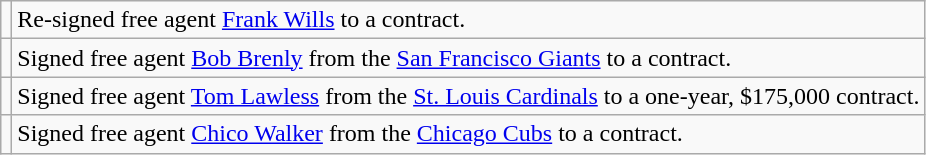<table class="wikitable">
<tr>
<td></td>
<td>Re-signed free agent <a href='#'>Frank Wills</a> to a contract.</td>
</tr>
<tr>
<td></td>
<td>Signed free agent <a href='#'>Bob Brenly</a> from the <a href='#'>San Francisco Giants</a> to a contract.</td>
</tr>
<tr>
<td></td>
<td>Signed free agent <a href='#'>Tom Lawless</a> from the <a href='#'>St. Louis Cardinals</a> to a one-year, $175,000 contract.</td>
</tr>
<tr>
<td></td>
<td>Signed free agent <a href='#'>Chico Walker</a> from the <a href='#'>Chicago Cubs</a> to a contract.</td>
</tr>
</table>
